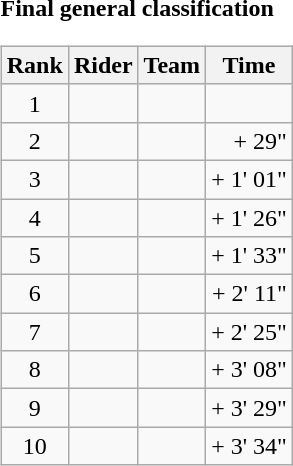<table>
<tr>
<td><strong>Final general classification</strong><br><table class="wikitable">
<tr>
<th scope="col">Rank</th>
<th scope="col">Rider</th>
<th scope="col">Team</th>
<th scope="col">Time</th>
</tr>
<tr>
<td style="text-align:center;">1</td>
<td></td>
<td></td>
<td style="text-align:right;"></td>
</tr>
<tr>
<td style="text-align:center;">2</td>
<td></td>
<td></td>
<td style="text-align:right;">+ 29"</td>
</tr>
<tr>
<td style="text-align:center;">3</td>
<td></td>
<td></td>
<td style="text-align:right;">+ 1' 01"</td>
</tr>
<tr>
<td style="text-align:center;">4</td>
<td></td>
<td></td>
<td style="text-align:right;">+ 1' 26"</td>
</tr>
<tr>
<td style="text-align:center;">5</td>
<td></td>
<td></td>
<td style="text-align:right;">+ 1' 33"</td>
</tr>
<tr>
<td style="text-align:center;">6</td>
<td></td>
<td></td>
<td style="text-align:right;">+ 2' 11"</td>
</tr>
<tr>
<td style="text-align:center;">7</td>
<td></td>
<td></td>
<td style="text-align:right;">+ 2' 25"</td>
</tr>
<tr>
<td style="text-align:center;">8</td>
<td></td>
<td></td>
<td style="text-align:right;">+ 3' 08"</td>
</tr>
<tr>
<td style="text-align:center;">9</td>
<td></td>
<td></td>
<td style="text-align:right;">+ 3' 29"</td>
</tr>
<tr>
<td style="text-align:center;">10</td>
<td></td>
<td></td>
<td style="text-align:right;">+ 3' 34"</td>
</tr>
</table>
</td>
</tr>
</table>
